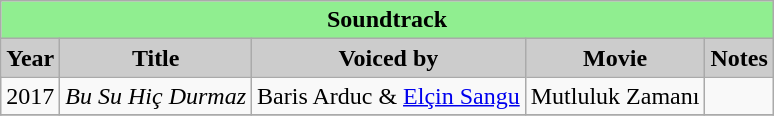<table class="wikitable" style="font-size:100%">
<tr>
<th colspan="5" style="background:LightGreen">Soundtrack</th>
</tr>
<tr>
<th style="background:#CCCCCC">Year</th>
<th style="background:#CCCCCC">Title</th>
<th style="background:#CCCCCC">Voiced by</th>
<th style="background:#CCCCCC">Movie</th>
<th style="background:#CCCCCC">Notes</th>
</tr>
<tr>
<td rowspan=1>2017</td>
<td><em>Bu Su Hiç Durmaz</em></td>
<td>Baris Arduc & <a href='#'>Elçin Sangu</a></td>
<td>Mutluluk Zamanı</td>
<td></td>
</tr>
<tr>
</tr>
</table>
